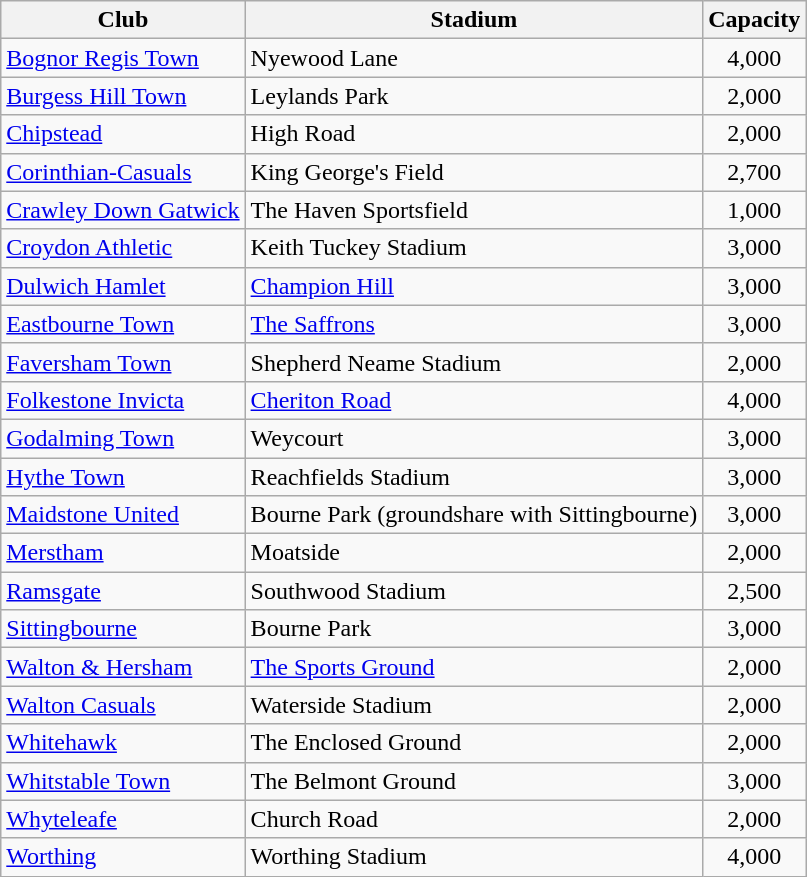<table class="wikitable sortable">
<tr>
<th>Club</th>
<th>Stadium</th>
<th>Capacity</th>
</tr>
<tr>
<td><a href='#'>Bognor Regis Town</a></td>
<td>Nyewood Lane</td>
<td align="center">4,000</td>
</tr>
<tr>
<td><a href='#'>Burgess Hill Town</a></td>
<td>Leylands Park</td>
<td align="center">2,000</td>
</tr>
<tr>
<td><a href='#'>Chipstead</a></td>
<td>High Road</td>
<td align="center">2,000</td>
</tr>
<tr>
<td><a href='#'>Corinthian-Casuals</a></td>
<td>King George's Field</td>
<td align="center">2,700</td>
</tr>
<tr>
<td><a href='#'>Crawley Down Gatwick</a></td>
<td>The Haven Sportsfield</td>
<td align="center">1,000</td>
</tr>
<tr>
<td><a href='#'>Croydon Athletic</a></td>
<td>Keith Tuckey Stadium</td>
<td align="center">3,000</td>
</tr>
<tr>
<td><a href='#'>Dulwich Hamlet</a></td>
<td><a href='#'>Champion Hill</a></td>
<td align="center">3,000</td>
</tr>
<tr>
<td><a href='#'>Eastbourne Town</a></td>
<td><a href='#'>The Saffrons</a></td>
<td align="center">3,000</td>
</tr>
<tr>
<td><a href='#'>Faversham Town</a></td>
<td>Shepherd Neame Stadium</td>
<td align="center">2,000</td>
</tr>
<tr>
<td><a href='#'>Folkestone Invicta</a></td>
<td><a href='#'>Cheriton Road</a></td>
<td align="center">4,000</td>
</tr>
<tr>
<td><a href='#'>Godalming Town</a></td>
<td>Weycourt</td>
<td align="center">3,000</td>
</tr>
<tr>
<td><a href='#'>Hythe Town</a></td>
<td>Reachfields Stadium</td>
<td align="center">3,000</td>
</tr>
<tr>
<td><a href='#'>Maidstone United</a></td>
<td>Bourne Park (groundshare with Sittingbourne)</td>
<td align="center">3,000</td>
</tr>
<tr>
<td><a href='#'>Merstham</a></td>
<td>Moatside</td>
<td align="center">2,000</td>
</tr>
<tr>
<td><a href='#'>Ramsgate</a></td>
<td>Southwood Stadium</td>
<td align="center">2,500</td>
</tr>
<tr>
<td><a href='#'>Sittingbourne</a></td>
<td>Bourne Park</td>
<td align="center">3,000</td>
</tr>
<tr>
<td><a href='#'>Walton & Hersham</a></td>
<td><a href='#'>The Sports Ground</a></td>
<td align="center">2,000</td>
</tr>
<tr>
<td><a href='#'>Walton Casuals</a></td>
<td>Waterside Stadium</td>
<td align="center">2,000</td>
</tr>
<tr>
<td><a href='#'>Whitehawk</a></td>
<td>The Enclosed Ground</td>
<td align="center">2,000</td>
</tr>
<tr>
<td><a href='#'>Whitstable Town</a></td>
<td>The Belmont Ground</td>
<td align="center">3,000</td>
</tr>
<tr>
<td><a href='#'>Whyteleafe</a></td>
<td>Church Road</td>
<td align="center">2,000</td>
</tr>
<tr>
<td><a href='#'>Worthing</a></td>
<td>Worthing Stadium</td>
<td align="center">4,000</td>
</tr>
</table>
